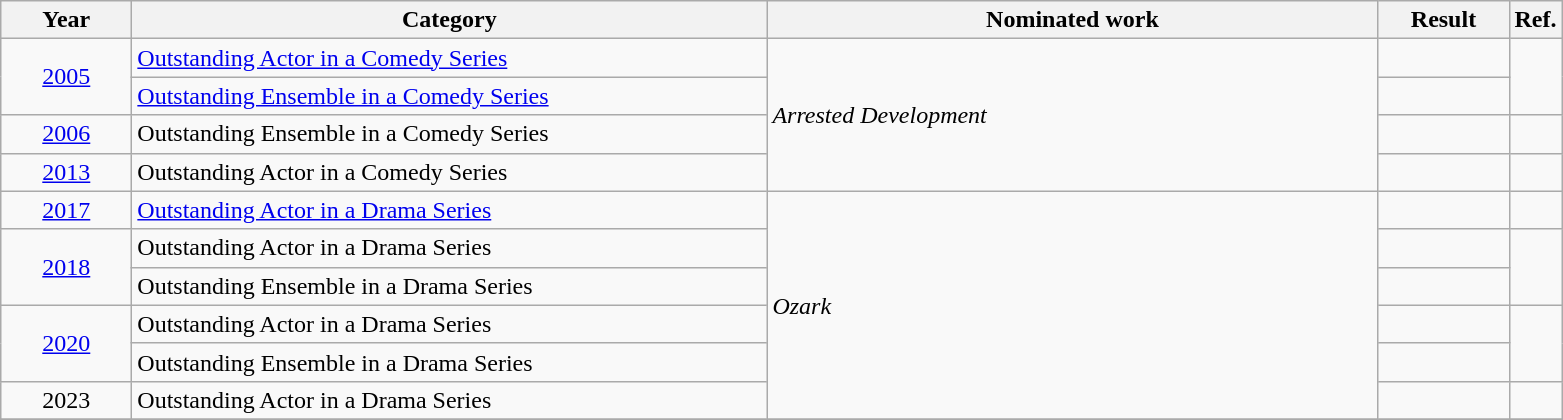<table class=wikitable>
<tr>
<th scope="col" style="width:5em;">Year</th>
<th scope="col" style="width:26em;">Category</th>
<th scope="col" style="width:25em;">Nominated work</th>
<th scope="col" style="width:5em;">Result</th>
<th>Ref.</th>
</tr>
<tr>
<td style="text-align:center;", rowspan=2><a href='#'>2005</a></td>
<td><a href='#'>Outstanding Actor in a Comedy Series</a></td>
<td rowspan=4><em>Arrested Development</em></td>
<td></td>
<td style="text-align:center;", rowspan=2></td>
</tr>
<tr>
<td><a href='#'>Outstanding Ensemble in a Comedy Series</a></td>
<td></td>
</tr>
<tr>
<td style="text-align:center;"><a href='#'>2006</a></td>
<td>Outstanding Ensemble in a Comedy Series</td>
<td></td>
<td style="text-align:center;", rowspan=1></td>
</tr>
<tr>
<td style="text-align:center;"><a href='#'>2013</a></td>
<td>Outstanding Actor in a Comedy Series</td>
<td></td>
<td style="text-align:center;", rowspan=1></td>
</tr>
<tr>
<td style="text-align:center;"><a href='#'>2017</a></td>
<td><a href='#'>Outstanding Actor in a Drama Series</a></td>
<td rowspan=6><em>Ozark</em></td>
<td></td>
<td style="text-align:center;", rowspan=1></td>
</tr>
<tr>
<td style="text-align:center;", rowspan=2><a href='#'>2018</a></td>
<td>Outstanding Actor in a Drama Series</td>
<td></td>
<td style="text-align:center;", rowspan=2></td>
</tr>
<tr>
<td>Outstanding Ensemble in a Drama Series</td>
<td></td>
</tr>
<tr>
<td style="text-align:center;", rowspan="2"><a href='#'>2020</a></td>
<td>Outstanding Actor in a Drama Series</td>
<td></td>
<td style="text-align:center;", rowspan=2></td>
</tr>
<tr>
<td>Outstanding Ensemble in a Drama Series</td>
<td></td>
</tr>
<tr>
<td style="text-align:center;">2023</td>
<td>Outstanding Actor in a Drama Series</td>
<td></td>
<td style="text-align:center;", rowspan=1></td>
</tr>
<tr>
</tr>
</table>
